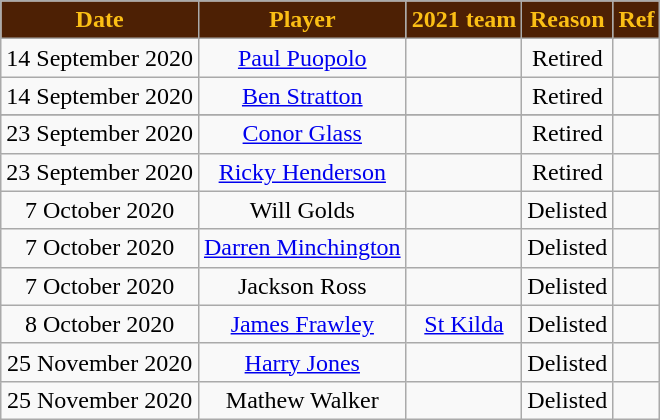<table class="wikitable" style="text-align:center">
<tr>
<th style="background:#4D2004; color:#FBBF15">Date</th>
<th style="background:#4D2004; color:#FBBF15">Player</th>
<th style="background:#4D2004; color:#FBBF15">2021 team</th>
<th style="background:#4D2004; color:#FBBF15">Reason</th>
<th style="background:#4D2004; color:#FBBF15">Ref</th>
</tr>
<tr>
<td>14 September 2020</td>
<td><a href='#'>Paul Puopolo</a></td>
<td></td>
<td>Retired</td>
<td></td>
</tr>
<tr>
<td>14 September 2020</td>
<td><a href='#'>Ben Stratton</a></td>
<td></td>
<td>Retired</td>
<td></td>
</tr>
<tr>
</tr>
<tr>
<td>23 September 2020</td>
<td><a href='#'>Conor Glass</a></td>
<td></td>
<td>Retired</td>
<td></td>
</tr>
<tr>
<td>23 September 2020</td>
<td><a href='#'>Ricky Henderson</a></td>
<td></td>
<td>Retired</td>
<td></td>
</tr>
<tr>
<td>7 October 2020</td>
<td>Will Golds</td>
<td></td>
<td>Delisted</td>
<td></td>
</tr>
<tr>
<td>7 October 2020</td>
<td><a href='#'>Darren Minchington</a></td>
<td></td>
<td>Delisted</td>
<td></td>
</tr>
<tr>
<td>7 October 2020</td>
<td>Jackson Ross</td>
<td></td>
<td>Delisted</td>
<td></td>
</tr>
<tr>
<td>8 October 2020</td>
<td><a href='#'>James Frawley</a></td>
<td><a href='#'>St Kilda</a></td>
<td>Delisted</td>
<td></td>
</tr>
<tr>
<td>25 November 2020</td>
<td><a href='#'>Harry Jones</a></td>
<td></td>
<td>Delisted</td>
<td></td>
</tr>
<tr>
<td>25 November 2020</td>
<td>Mathew Walker</td>
<td></td>
<td>Delisted</td>
<td></td>
</tr>
</table>
